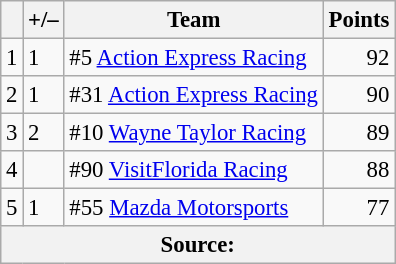<table class="wikitable" style="font-size: 95%;">
<tr>
<th scope="col"></th>
<th scope="col">+/–</th>
<th scope="col">Team</th>
<th scope="col">Points</th>
</tr>
<tr>
<td align=center>1</td>
<td align="left"> 1</td>
<td> #5 <a href='#'>Action Express Racing</a></td>
<td align=right>92</td>
</tr>
<tr>
<td align=center>2</td>
<td align="left"> 1</td>
<td> #31 <a href='#'>Action Express Racing</a></td>
<td align=right>90</td>
</tr>
<tr>
<td align=center>3</td>
<td align="left"> 2</td>
<td> #10 <a href='#'>Wayne Taylor Racing</a></td>
<td align=right>89</td>
</tr>
<tr>
<td align=center>4</td>
<td align="left"></td>
<td> #90 <a href='#'>VisitFlorida Racing</a></td>
<td align=right>88</td>
</tr>
<tr>
<td align=center>5</td>
<td align="left"> 1</td>
<td> #55 <a href='#'>Mazda Motorsports</a></td>
<td align=right>77</td>
</tr>
<tr>
<th colspan=5>Source:</th>
</tr>
</table>
